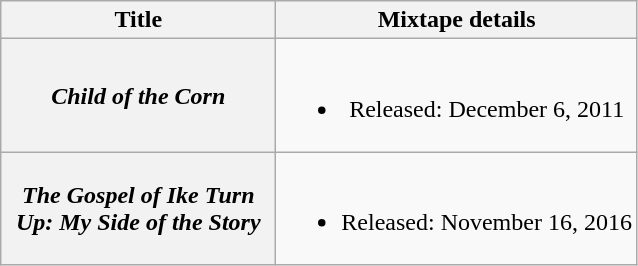<table class="wikitable plainrowheaders" style="text-align:center;">
<tr>
<th scope="col" style="width:11em;">Title</th>
<th scope="col">Mixtape details</th>
</tr>
<tr>
<th scope="row"><em>Child of the Corn</em></th>
<td><br><ul><li>Released: December 6, 2011</li></ul></td>
</tr>
<tr>
<th scope="row"><em>The Gospel of Ike Turn Up: My Side of the Story</em></th>
<td><br><ul><li>Released: November 16, 2016</li></ul></td>
</tr>
</table>
